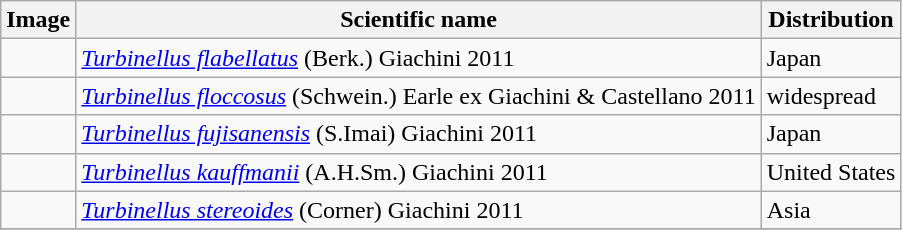<table class="wikitable">
<tr>
<th>Image</th>
<th>Scientific name</th>
<th>Distribution</th>
</tr>
<tr>
<td></td>
<td><em><a href='#'>Turbinellus flabellatus</a></em> (Berk.) Giachini 2011</td>
<td>Japan</td>
</tr>
<tr>
<td></td>
<td><em><a href='#'>Turbinellus floccosus</a></em> (Schwein.) Earle ex Giachini & Castellano 2011</td>
<td>widespread</td>
</tr>
<tr>
<td></td>
<td><em><a href='#'>Turbinellus fujisanensis</a></em> (S.Imai) Giachini 2011</td>
<td>Japan</td>
</tr>
<tr>
<td></td>
<td><em><a href='#'>Turbinellus kauffmanii</a></em> (A.H.Sm.) Giachini 2011</td>
<td>United States</td>
</tr>
<tr>
<td></td>
<td><em><a href='#'>Turbinellus stereoides</a></em> (Corner) Giachini 2011</td>
<td>Asia</td>
</tr>
<tr>
</tr>
</table>
